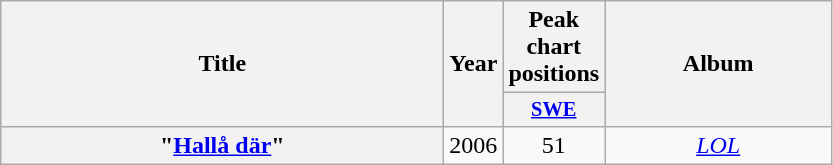<table class="wikitable plainrowheaders" style="text-align:center;">
<tr>
<th scope="col" rowspan="2" style="width:18em;">Title</th>
<th scope="col" rowspan="2" style="width:1em;">Year</th>
<th scope="col">Peak chart positions</th>
<th scope="col" rowspan="2" style="width:9em;">Album</th>
</tr>
<tr>
<th style="width:2.5em; font-size:85%"><a href='#'>SWE</a><br></th>
</tr>
<tr>
<th scope="row">"<a href='#'>Hallå där</a>"</th>
<td>2006</td>
<td>51</td>
<td><em><a href='#'>LOL</a></em></td>
</tr>
</table>
